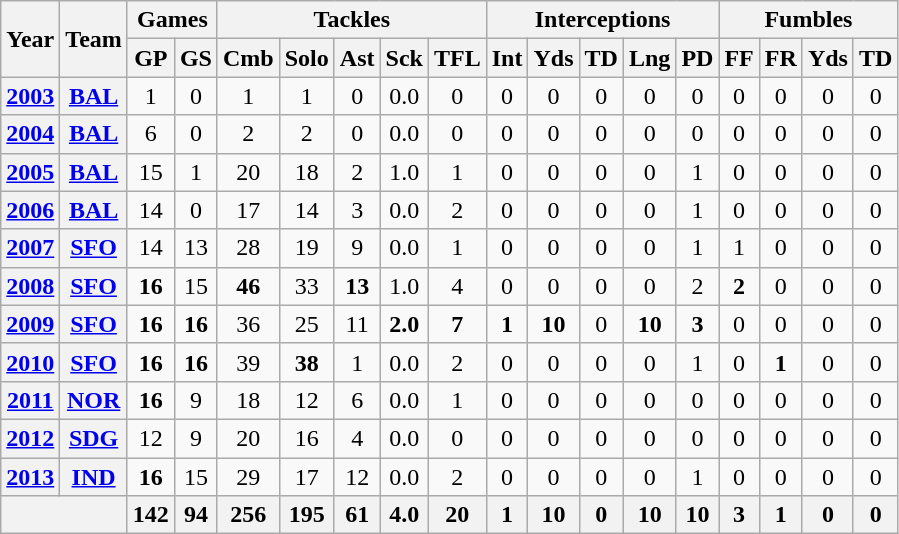<table class="wikitable" style="text-align:center">
<tr>
<th rowspan="2">Year</th>
<th rowspan="2">Team</th>
<th colspan="2">Games</th>
<th colspan="5">Tackles</th>
<th colspan="5">Interceptions</th>
<th colspan="4">Fumbles</th>
</tr>
<tr>
<th>GP</th>
<th>GS</th>
<th>Cmb</th>
<th>Solo</th>
<th>Ast</th>
<th>Sck</th>
<th>TFL</th>
<th>Int</th>
<th>Yds</th>
<th>TD</th>
<th>Lng</th>
<th>PD</th>
<th>FF</th>
<th>FR</th>
<th>Yds</th>
<th>TD</th>
</tr>
<tr>
<th><a href='#'>2003</a></th>
<th><a href='#'>BAL</a></th>
<td>1</td>
<td>0</td>
<td>1</td>
<td>1</td>
<td>0</td>
<td>0.0</td>
<td>0</td>
<td>0</td>
<td>0</td>
<td>0</td>
<td>0</td>
<td>0</td>
<td>0</td>
<td>0</td>
<td>0</td>
<td>0</td>
</tr>
<tr>
<th><a href='#'>2004</a></th>
<th><a href='#'>BAL</a></th>
<td>6</td>
<td>0</td>
<td>2</td>
<td>2</td>
<td>0</td>
<td>0.0</td>
<td>0</td>
<td>0</td>
<td>0</td>
<td>0</td>
<td>0</td>
<td>0</td>
<td>0</td>
<td>0</td>
<td>0</td>
<td>0</td>
</tr>
<tr>
<th><a href='#'>2005</a></th>
<th><a href='#'>BAL</a></th>
<td>15</td>
<td>1</td>
<td>20</td>
<td>18</td>
<td>2</td>
<td>1.0</td>
<td>1</td>
<td>0</td>
<td>0</td>
<td>0</td>
<td>0</td>
<td>1</td>
<td>0</td>
<td>0</td>
<td>0</td>
<td>0</td>
</tr>
<tr>
<th><a href='#'>2006</a></th>
<th><a href='#'>BAL</a></th>
<td>14</td>
<td>0</td>
<td>17</td>
<td>14</td>
<td>3</td>
<td>0.0</td>
<td>2</td>
<td>0</td>
<td>0</td>
<td>0</td>
<td>0</td>
<td>1</td>
<td>0</td>
<td>0</td>
<td>0</td>
<td>0</td>
</tr>
<tr>
<th><a href='#'>2007</a></th>
<th><a href='#'>SFO</a></th>
<td>14</td>
<td>13</td>
<td>28</td>
<td>19</td>
<td>9</td>
<td>0.0</td>
<td>1</td>
<td>0</td>
<td>0</td>
<td>0</td>
<td>0</td>
<td>1</td>
<td>1</td>
<td>0</td>
<td>0</td>
<td>0</td>
</tr>
<tr>
<th><a href='#'>2008</a></th>
<th><a href='#'>SFO</a></th>
<td><strong>16</strong></td>
<td>15</td>
<td><strong>46</strong></td>
<td>33</td>
<td><strong>13</strong></td>
<td>1.0</td>
<td>4</td>
<td>0</td>
<td>0</td>
<td>0</td>
<td>0</td>
<td>2</td>
<td><strong>2</strong></td>
<td>0</td>
<td>0</td>
<td>0</td>
</tr>
<tr>
<th><a href='#'>2009</a></th>
<th><a href='#'>SFO</a></th>
<td><strong>16</strong></td>
<td><strong>16</strong></td>
<td>36</td>
<td>25</td>
<td>11</td>
<td><strong>2.0</strong></td>
<td><strong>7</strong></td>
<td><strong>1</strong></td>
<td><strong>10</strong></td>
<td>0</td>
<td><strong>10</strong></td>
<td><strong>3</strong></td>
<td>0</td>
<td>0</td>
<td>0</td>
<td>0</td>
</tr>
<tr>
<th><a href='#'>2010</a></th>
<th><a href='#'>SFO</a></th>
<td><strong>16</strong></td>
<td><strong>16</strong></td>
<td>39</td>
<td><strong>38</strong></td>
<td>1</td>
<td>0.0</td>
<td>2</td>
<td>0</td>
<td>0</td>
<td>0</td>
<td>0</td>
<td>1</td>
<td>0</td>
<td><strong>1</strong></td>
<td>0</td>
<td>0</td>
</tr>
<tr>
<th><a href='#'>2011</a></th>
<th><a href='#'>NOR</a></th>
<td><strong>16</strong></td>
<td>9</td>
<td>18</td>
<td>12</td>
<td>6</td>
<td>0.0</td>
<td>1</td>
<td>0</td>
<td>0</td>
<td>0</td>
<td>0</td>
<td>0</td>
<td>0</td>
<td>0</td>
<td>0</td>
<td>0</td>
</tr>
<tr>
<th><a href='#'>2012</a></th>
<th><a href='#'>SDG</a></th>
<td>12</td>
<td>9</td>
<td>20</td>
<td>16</td>
<td>4</td>
<td>0.0</td>
<td>0</td>
<td>0</td>
<td>0</td>
<td>0</td>
<td>0</td>
<td>0</td>
<td>0</td>
<td>0</td>
<td>0</td>
<td>0</td>
</tr>
<tr>
<th><a href='#'>2013</a></th>
<th><a href='#'>IND</a></th>
<td><strong>16</strong></td>
<td>15</td>
<td>29</td>
<td>17</td>
<td>12</td>
<td>0.0</td>
<td>2</td>
<td>0</td>
<td>0</td>
<td>0</td>
<td>0</td>
<td>1</td>
<td>0</td>
<td>0</td>
<td>0</td>
<td>0</td>
</tr>
<tr>
<th colspan="2"></th>
<th>142</th>
<th>94</th>
<th>256</th>
<th>195</th>
<th>61</th>
<th>4.0</th>
<th>20</th>
<th>1</th>
<th>10</th>
<th>0</th>
<th>10</th>
<th>10</th>
<th>3</th>
<th>1</th>
<th>0</th>
<th>0</th>
</tr>
</table>
